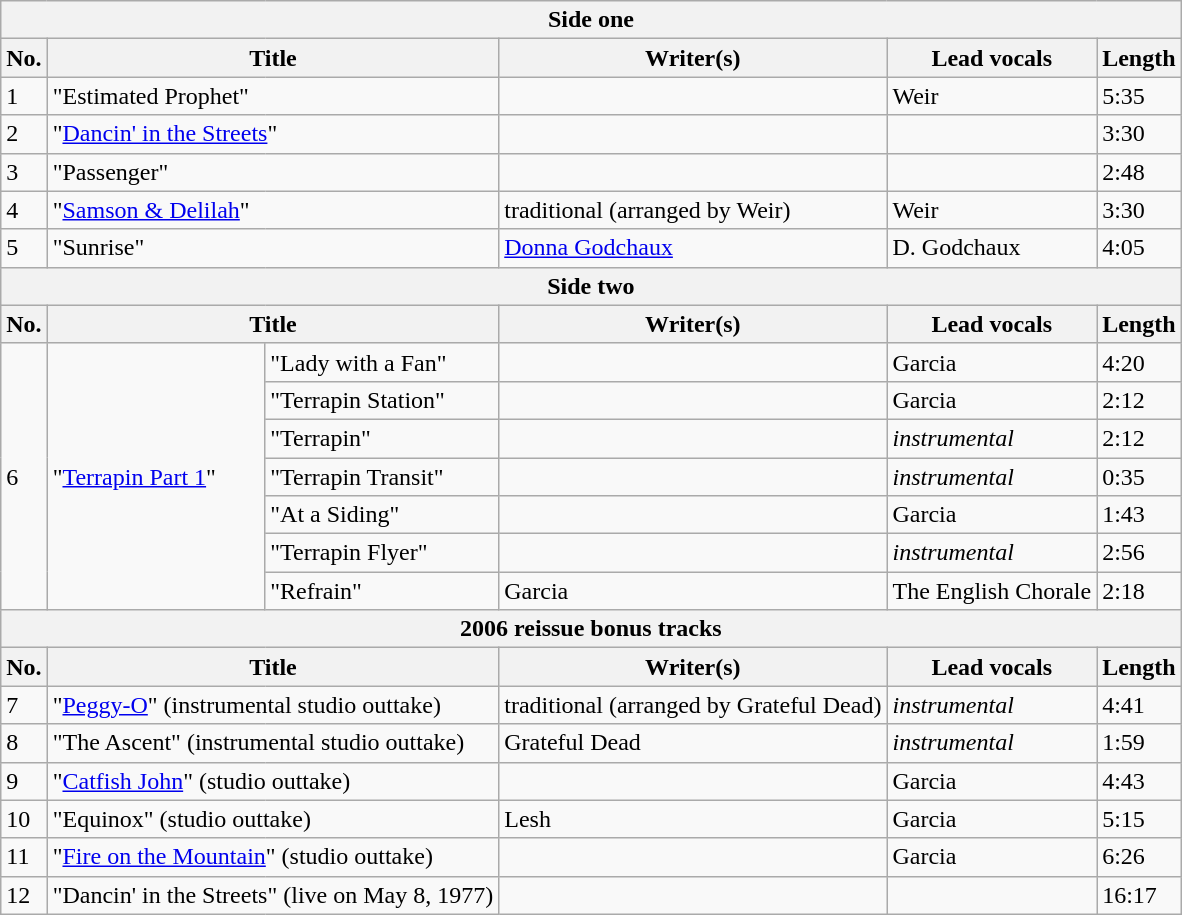<table class="wikitable">
<tr>
<th colspan=6>Side one</th>
</tr>
<tr>
<th>No.</th>
<th colspan=2>Title</th>
<th>Writer(s)</th>
<th>Lead vocals</th>
<th>Length</th>
</tr>
<tr>
<td>1</td>
<td colspan=2>"Estimated Prophet"</td>
<td></td>
<td>Weir</td>
<td>5:35</td>
</tr>
<tr>
<td>2</td>
<td colspan=2>"<a href='#'>Dancin' in the Streets</a>"</td>
<td></td>
<td></td>
<td>3:30</td>
</tr>
<tr>
<td>3</td>
<td colspan=2>"Passenger"</td>
<td></td>
<td></td>
<td>2:48</td>
</tr>
<tr>
<td>4</td>
<td colspan=2>"<a href='#'>Samson & Delilah</a>"</td>
<td>traditional (arranged by Weir)</td>
<td>Weir</td>
<td>3:30</td>
</tr>
<tr>
<td>5</td>
<td colspan=2>"Sunrise"</td>
<td><a href='#'>Donna Godchaux</a></td>
<td>D. Godchaux</td>
<td>4:05</td>
</tr>
<tr>
<th colspan=6>Side two</th>
</tr>
<tr>
<th>No.</th>
<th colspan=2>Title</th>
<th>Writer(s)</th>
<th>Lead vocals</th>
<th>Length</th>
</tr>
<tr>
<td rowspan=7>6</td>
<td rowspan=7>"<a href='#'>Terrapin Part 1</a>"<br></td>
<td>"Lady with a Fan"</td>
<td></td>
<td>Garcia</td>
<td>4:20</td>
</tr>
<tr>
<td>"Terrapin Station"</td>
<td></td>
<td>Garcia</td>
<td>2:12</td>
</tr>
<tr>
<td>"Terrapin"</td>
<td></td>
<td><em>instrumental</em></td>
<td>2:12</td>
</tr>
<tr>
<td>"Terrapin Transit"</td>
<td></td>
<td><em>instrumental</em></td>
<td>0:35</td>
</tr>
<tr>
<td>"At a Siding"</td>
<td></td>
<td>Garcia</td>
<td>1:43</td>
</tr>
<tr>
<td>"Terrapin Flyer"</td>
<td></td>
<td><em>instrumental</em></td>
<td>2:56</td>
</tr>
<tr>
<td>"Refrain"</td>
<td>Garcia</td>
<td>The English Chorale</td>
<td>2:18</td>
</tr>
<tr>
<th colspan=6>2006 reissue bonus tracks</th>
</tr>
<tr>
<th>No.</th>
<th colspan=2>Title</th>
<th>Writer(s)</th>
<th>Lead vocals</th>
<th>Length</th>
</tr>
<tr>
<td>7</td>
<td colspan=2>"<a href='#'>Peggy-O</a>" (instrumental studio outtake)</td>
<td>traditional (arranged by Grateful Dead)</td>
<td><em>instrumental</em></td>
<td>4:41</td>
</tr>
<tr>
<td>8</td>
<td colspan=2>"The Ascent" (instrumental studio outtake)</td>
<td>Grateful Dead</td>
<td><em>instrumental</em></td>
<td>1:59</td>
</tr>
<tr>
<td>9</td>
<td colspan=2>"<a href='#'>Catfish John</a>" (studio outtake)</td>
<td></td>
<td>Garcia</td>
<td>4:43</td>
</tr>
<tr>
<td>10</td>
<td colspan=2>"Equinox" (studio outtake)</td>
<td>Lesh</td>
<td>Garcia</td>
<td>5:15</td>
</tr>
<tr>
<td>11</td>
<td colspan=2>"<a href='#'>Fire on the Mountain</a>" (studio outtake)</td>
<td></td>
<td>Garcia</td>
<td>6:26</td>
</tr>
<tr>
<td>12</td>
<td colspan=2>"Dancin' in the Streets" (live on May 8, 1977)</td>
<td></td>
<td></td>
<td>16:17</td>
</tr>
</table>
